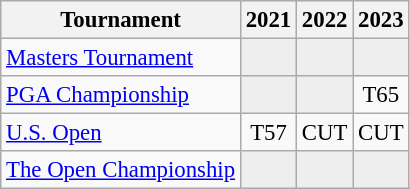<table class="wikitable" style="font-size:95%;text-align:center;">
<tr>
<th>Tournament</th>
<th>2021</th>
<th>2022</th>
<th>2023</th>
</tr>
<tr>
<td align=left><a href='#'>Masters Tournament</a></td>
<td style="background:#eeeeee;"></td>
<td style="background:#eeeeee;"></td>
<td style="background:#eeeeee;"></td>
</tr>
<tr>
<td align=left><a href='#'>PGA Championship</a></td>
<td style="background:#eeeeee;"></td>
<td style="background:#eeeeee;"></td>
<td>T65</td>
</tr>
<tr>
<td align=left><a href='#'>U.S. Open</a></td>
<td>T57</td>
<td>CUT</td>
<td>CUT</td>
</tr>
<tr>
<td align=left><a href='#'>The Open Championship</a></td>
<td style="background:#eeeeee;"></td>
<td style="background:#eeeeee;"></td>
<td style="background:#eeeeee;"></td>
</tr>
</table>
